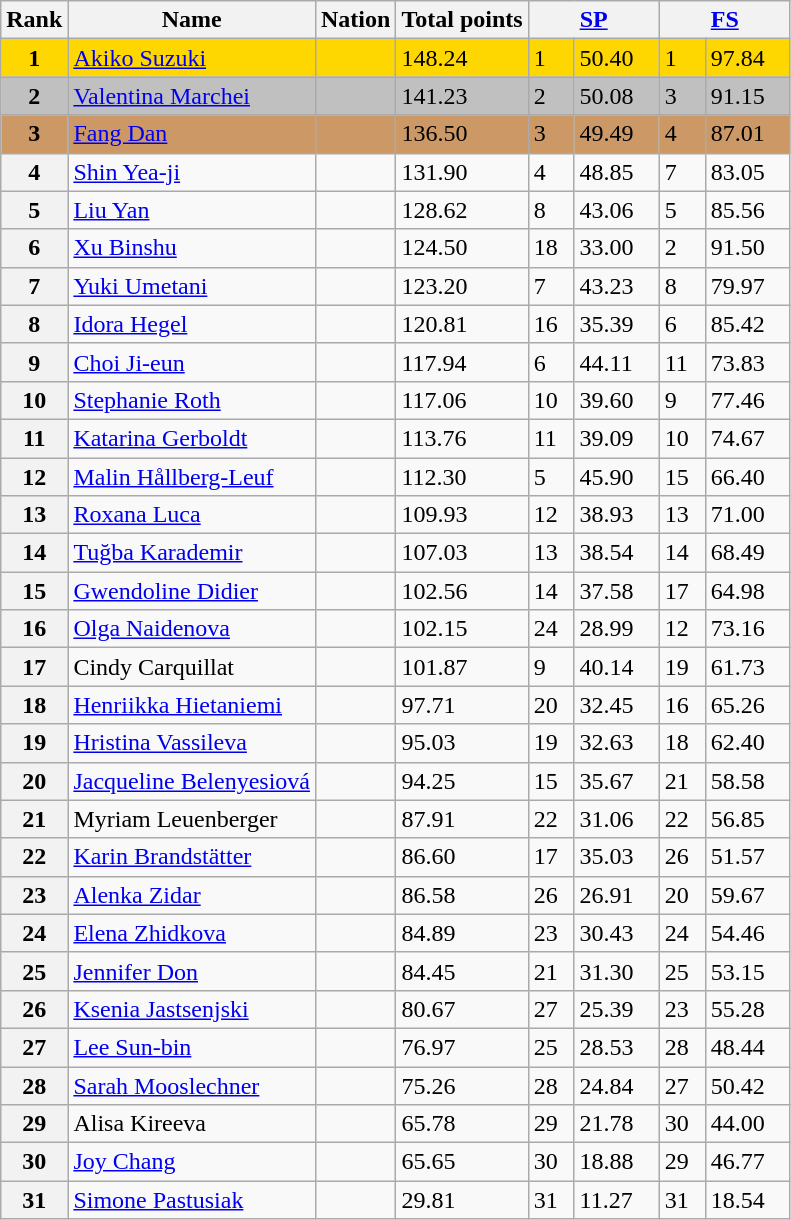<table class="wikitable sortable">
<tr>
<th>Rank</th>
<th>Name</th>
<th>Nation</th>
<th>Total points</th>
<th colspan="2" width="80px"><a href='#'>SP</a></th>
<th colspan="2" width="80px"><a href='#'>FS</a></th>
</tr>
<tr bgcolor="gold">
<td align="center"><strong>1</strong></td>
<td><a href='#'>Akiko Suzuki</a></td>
<td></td>
<td>148.24</td>
<td>1</td>
<td>50.40</td>
<td>1</td>
<td>97.84</td>
</tr>
<tr bgcolor="silver">
<td align="center"><strong>2</strong></td>
<td><a href='#'>Valentina Marchei</a></td>
<td></td>
<td>141.23</td>
<td>2</td>
<td>50.08</td>
<td>3</td>
<td>91.15</td>
</tr>
<tr bgcolor="cc9966">
<td align="center"><strong>3</strong></td>
<td><a href='#'>Fang Dan</a></td>
<td></td>
<td>136.50</td>
<td>3</td>
<td>49.49</td>
<td>4</td>
<td>87.01</td>
</tr>
<tr>
<th>4</th>
<td><a href='#'>Shin Yea-ji</a></td>
<td></td>
<td>131.90</td>
<td>4</td>
<td>48.85</td>
<td>7</td>
<td>83.05</td>
</tr>
<tr>
<th>5</th>
<td><a href='#'>Liu Yan</a></td>
<td></td>
<td>128.62</td>
<td>8</td>
<td>43.06</td>
<td>5</td>
<td>85.56</td>
</tr>
<tr>
<th>6</th>
<td><a href='#'>Xu Binshu</a></td>
<td></td>
<td>124.50</td>
<td>18</td>
<td>33.00</td>
<td>2</td>
<td>91.50</td>
</tr>
<tr>
<th>7</th>
<td><a href='#'>Yuki Umetani</a></td>
<td></td>
<td>123.20</td>
<td>7</td>
<td>43.23</td>
<td>8</td>
<td>79.97</td>
</tr>
<tr>
<th>8</th>
<td><a href='#'>Idora Hegel</a></td>
<td></td>
<td>120.81</td>
<td>16</td>
<td>35.39</td>
<td>6</td>
<td>85.42</td>
</tr>
<tr>
<th>9</th>
<td><a href='#'>Choi Ji-eun</a></td>
<td></td>
<td>117.94</td>
<td>6</td>
<td>44.11</td>
<td>11</td>
<td>73.83</td>
</tr>
<tr>
<th>10</th>
<td><a href='#'>Stephanie Roth</a></td>
<td></td>
<td>117.06</td>
<td>10</td>
<td>39.60</td>
<td>9</td>
<td>77.46</td>
</tr>
<tr>
<th>11</th>
<td><a href='#'>Katarina Gerboldt</a></td>
<td></td>
<td>113.76</td>
<td>11</td>
<td>39.09</td>
<td>10</td>
<td>74.67</td>
</tr>
<tr>
<th>12</th>
<td><a href='#'>Malin Hållberg-Leuf</a></td>
<td></td>
<td>112.30</td>
<td>5</td>
<td>45.90</td>
<td>15</td>
<td>66.40</td>
</tr>
<tr>
<th>13</th>
<td><a href='#'>Roxana Luca</a></td>
<td></td>
<td>109.93</td>
<td>12</td>
<td>38.93</td>
<td>13</td>
<td>71.00</td>
</tr>
<tr>
<th>14</th>
<td><a href='#'>Tuğba Karademir</a></td>
<td></td>
<td>107.03</td>
<td>13</td>
<td>38.54</td>
<td>14</td>
<td>68.49</td>
</tr>
<tr>
<th>15</th>
<td><a href='#'>Gwendoline Didier</a></td>
<td></td>
<td>102.56</td>
<td>14</td>
<td>37.58</td>
<td>17</td>
<td>64.98</td>
</tr>
<tr>
<th>16</th>
<td><a href='#'>Olga Naidenova</a></td>
<td></td>
<td>102.15</td>
<td>24</td>
<td>28.99</td>
<td>12</td>
<td>73.16</td>
</tr>
<tr>
<th>17</th>
<td>Cindy Carquillat</td>
<td></td>
<td>101.87</td>
<td>9</td>
<td>40.14</td>
<td>19</td>
<td>61.73</td>
</tr>
<tr>
<th>18</th>
<td><a href='#'>Henriikka Hietaniemi</a></td>
<td></td>
<td>97.71</td>
<td>20</td>
<td>32.45</td>
<td>16</td>
<td>65.26</td>
</tr>
<tr>
<th>19</th>
<td><a href='#'>Hristina Vassileva</a></td>
<td></td>
<td>95.03</td>
<td>19</td>
<td>32.63</td>
<td>18</td>
<td>62.40</td>
</tr>
<tr>
<th>20</th>
<td><a href='#'>Jacqueline Belenyesiová</a></td>
<td></td>
<td>94.25</td>
<td>15</td>
<td>35.67</td>
<td>21</td>
<td>58.58</td>
</tr>
<tr>
<th>21</th>
<td>Myriam Leuenberger</td>
<td></td>
<td>87.91</td>
<td>22</td>
<td>31.06</td>
<td>22</td>
<td>56.85</td>
</tr>
<tr>
<th>22</th>
<td><a href='#'>Karin Brandstätter</a></td>
<td></td>
<td>86.60</td>
<td>17</td>
<td>35.03</td>
<td>26</td>
<td>51.57</td>
</tr>
<tr>
<th>23</th>
<td><a href='#'>Alenka Zidar</a></td>
<td></td>
<td>86.58</td>
<td>26</td>
<td>26.91</td>
<td>20</td>
<td>59.67</td>
</tr>
<tr>
<th>24</th>
<td><a href='#'>Elena Zhidkova</a></td>
<td></td>
<td>84.89</td>
<td>23</td>
<td>30.43</td>
<td>24</td>
<td>54.46</td>
</tr>
<tr>
<th>25</th>
<td><a href='#'>Jennifer Don</a></td>
<td></td>
<td>84.45</td>
<td>21</td>
<td>31.30</td>
<td>25</td>
<td>53.15</td>
</tr>
<tr>
<th>26</th>
<td><a href='#'>Ksenia Jastsenjski</a></td>
<td></td>
<td>80.67</td>
<td>27</td>
<td>25.39</td>
<td>23</td>
<td>55.28</td>
</tr>
<tr>
<th>27</th>
<td><a href='#'>Lee Sun-bin</a></td>
<td></td>
<td>76.97</td>
<td>25</td>
<td>28.53</td>
<td>28</td>
<td>48.44</td>
</tr>
<tr>
<th>28</th>
<td><a href='#'>Sarah Mooslechner</a></td>
<td></td>
<td>75.26</td>
<td>28</td>
<td>24.84</td>
<td>27</td>
<td>50.42</td>
</tr>
<tr>
<th>29</th>
<td>Alisa Kireeva</td>
<td></td>
<td>65.78</td>
<td>29</td>
<td>21.78</td>
<td>30</td>
<td>44.00</td>
</tr>
<tr>
<th>30</th>
<td><a href='#'>Joy Chang</a></td>
<td></td>
<td>65.65</td>
<td>30</td>
<td>18.88</td>
<td>29</td>
<td>46.77</td>
</tr>
<tr>
<th>31</th>
<td><a href='#'>Simone Pastusiak</a></td>
<td></td>
<td>29.81</td>
<td>31</td>
<td>11.27</td>
<td>31</td>
<td>18.54</td>
</tr>
</table>
